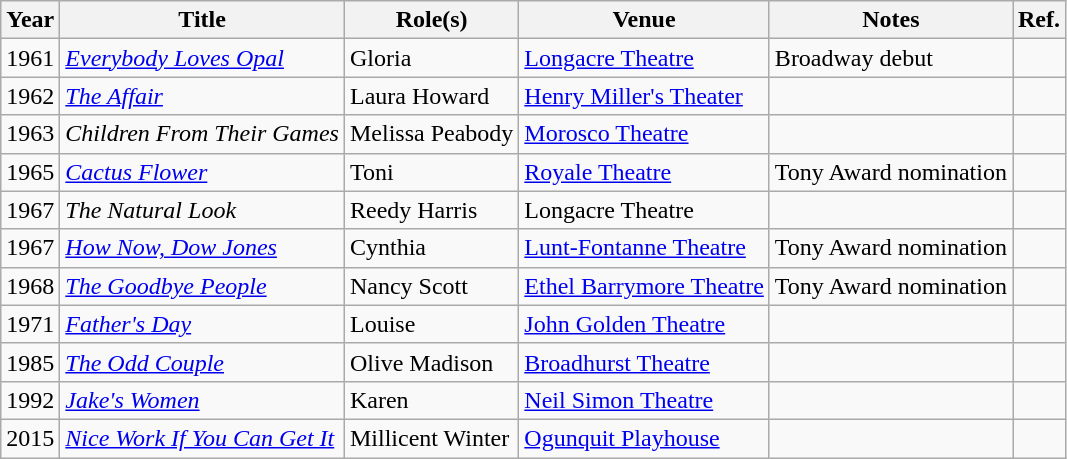<table class="wikitable">
<tr>
<th>Year</th>
<th>Title</th>
<th>Role(s)</th>
<th>Venue</th>
<th>Notes</th>
<th>Ref.</th>
</tr>
<tr>
<td>1961</td>
<td><em><a href='#'>Everybody Loves Opal</a></em></td>
<td>Gloria</td>
<td><a href='#'>Longacre Theatre</a></td>
<td>Broadway debut</td>
<td></td>
</tr>
<tr>
<td>1962</td>
<td><a href='#'><em>The Affair</em></a></td>
<td>Laura Howard</td>
<td><a href='#'>Henry Miller's Theater</a></td>
<td></td>
<td></td>
</tr>
<tr>
<td>1963</td>
<td><em>Children From Their Games</em></td>
<td>Melissa Peabody</td>
<td><a href='#'>Morosco Theatre</a></td>
<td></td>
<td></td>
</tr>
<tr>
<td>1965</td>
<td><a href='#'><em>Cactus Flower</em></a></td>
<td>Toni</td>
<td><a href='#'>Royale Theatre</a></td>
<td>Tony Award nomination</td>
<td></td>
</tr>
<tr>
<td>1967</td>
<td><em>The Natural Look</em></td>
<td>Reedy Harris</td>
<td>Longacre Theatre</td>
<td></td>
<td></td>
</tr>
<tr>
<td>1967</td>
<td><em><a href='#'>How Now, Dow Jones</a></em></td>
<td>Cynthia</td>
<td><a href='#'>Lunt-Fontanne Theatre</a></td>
<td>Tony Award nomination</td>
<td></td>
</tr>
<tr>
<td>1968</td>
<td><em><a href='#'>The Goodbye People</a></em></td>
<td>Nancy Scott</td>
<td><a href='#'>Ethel Barrymore Theatre</a></td>
<td>Tony Award nomination</td>
<td></td>
</tr>
<tr>
<td>1971</td>
<td><em><a href='#'>Father's Day</a></em></td>
<td>Louise</td>
<td><a href='#'>John Golden Theatre</a></td>
<td></td>
<td></td>
</tr>
<tr>
<td>1985</td>
<td><a href='#'><em>The Odd Couple</em></a></td>
<td>Olive Madison</td>
<td><a href='#'>Broadhurst Theatre</a></td>
<td></td>
<td></td>
</tr>
<tr>
<td>1992</td>
<td><em><a href='#'>Jake's Women</a></em></td>
<td>Karen</td>
<td><a href='#'>Neil Simon Theatre</a></td>
<td></td>
<td></td>
</tr>
<tr>
<td>2015</td>
<td><a href='#'><em>Nice Work If You Can Get It</em></a></td>
<td>Millicent Winter</td>
<td><a href='#'>Ogunquit Playhouse</a></td>
<td></td>
<td></td>
</tr>
</table>
